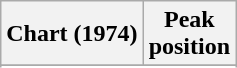<table class="wikitable sortable plainrowheaders" style="text-align:center">
<tr>
<th scope="col">Chart (1974)</th>
<th scope="col">Peak<br>position</th>
</tr>
<tr>
</tr>
<tr>
</tr>
<tr>
</tr>
<tr>
</tr>
</table>
